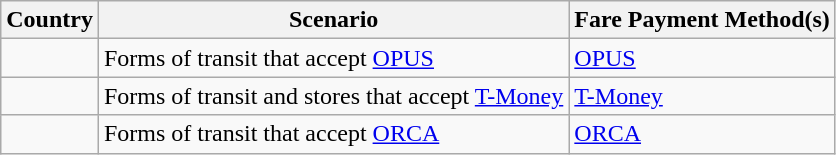<table class="wikitable">
<tr>
<th>Country</th>
<th>Scenario</th>
<th>Fare Payment Method(s)</th>
</tr>
<tr>
<td></td>
<td>Forms of transit that accept <a href='#'>OPUS</a></td>
<td><a href='#'>OPUS</a></td>
</tr>
<tr>
<td></td>
<td>Forms of transit and stores that accept <a href='#'>T-Money</a></td>
<td><a href='#'>T-Money</a></td>
</tr>
<tr>
<td></td>
<td>Forms of transit that accept <a href='#'>ORCA</a></td>
<td><a href='#'>ORCA</a></td>
</tr>
</table>
